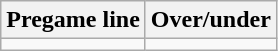<table class="wikitable">
<tr align="center">
<th style=>Pregame line</th>
<th style=>Over/under</th>
</tr>
<tr align="center">
<td></td>
<td></td>
</tr>
</table>
